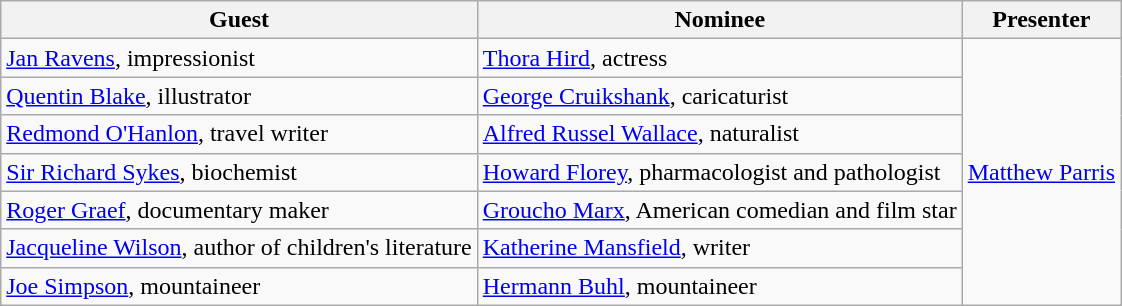<table class="wikitable">
<tr>
<th>Guest</th>
<th>Nominee</th>
<th>Presenter</th>
</tr>
<tr>
<td><a href='#'>Jan Ravens</a>, impressionist</td>
<td><a href='#'>Thora Hird</a>, actress</td>
<td rowspan="7"><a href='#'>Matthew Parris</a></td>
</tr>
<tr>
<td><a href='#'>Quentin Blake</a>, illustrator</td>
<td><a href='#'>George Cruikshank</a>, caricaturist</td>
</tr>
<tr>
<td><a href='#'>Redmond O'Hanlon</a>, travel writer</td>
<td><a href='#'>Alfred Russel Wallace</a>, naturalist</td>
</tr>
<tr>
<td><a href='#'>Sir Richard Sykes</a>, biochemist</td>
<td><a href='#'>Howard Florey</a>, pharmacologist and pathologist</td>
</tr>
<tr>
<td><a href='#'>Roger Graef</a>, documentary maker</td>
<td><a href='#'>Groucho Marx</a>, American comedian and film star</td>
</tr>
<tr>
<td><a href='#'>Jacqueline Wilson</a>, author of children's literature</td>
<td><a href='#'>Katherine Mansfield</a>, writer</td>
</tr>
<tr>
<td><a href='#'>Joe Simpson</a>, mountaineer</td>
<td><a href='#'>Hermann Buhl</a>, mountaineer</td>
</tr>
</table>
